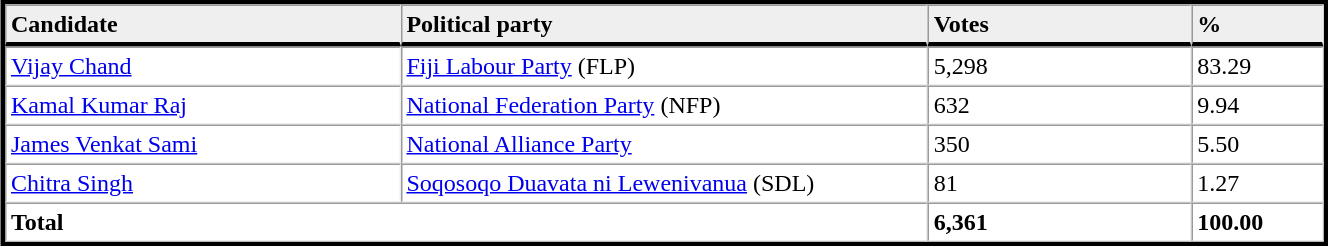<table table width="70%" border="1" align="center" cellpadding=3 cellspacing=0 style="margin:5px; border:3px solid;">
<tr>
<td td width="30%" style="border-bottom:3px solid; background:#efefef;"><strong>Candidate</strong></td>
<td td width="40%" style="border-bottom:3px solid; background:#efefef;"><strong>Political party</strong></td>
<td td width="20%" style="border-bottom:3px solid; background:#efefef;"><strong>Votes</strong></td>
<td td width="10%" style="border-bottom:3px solid; background:#efefef;"><strong>%</strong></td>
</tr>
<tr>
<td><a href='#'>Vijay Chand</a></td>
<td><a href='#'>Fiji Labour Party</a> (FLP)</td>
<td>5,298</td>
<td>83.29</td>
</tr>
<tr>
<td><a href='#'>Kamal Kumar Raj</a></td>
<td><a href='#'>National Federation Party</a> (NFP)</td>
<td>632</td>
<td>9.94</td>
</tr>
<tr>
<td><a href='#'>James Venkat Sami</a></td>
<td><a href='#'>National Alliance Party</a></td>
<td>350</td>
<td>5.50</td>
</tr>
<tr>
<td><a href='#'>Chitra Singh</a></td>
<td><a href='#'>Soqosoqo Duavata ni Lewenivanua</a> (SDL)</td>
<td>81</td>
<td>1.27</td>
</tr>
<tr>
<td colspan=2><strong>Total</strong></td>
<td><strong>6,361</strong></td>
<td><strong>100.00</strong></td>
</tr>
<tr>
</tr>
</table>
